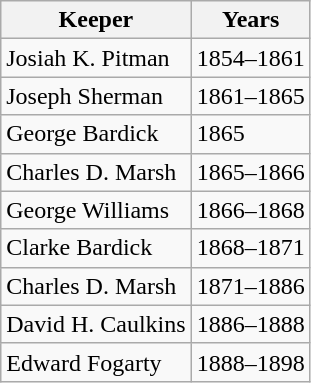<table class="wikitable">
<tr>
<th>Keeper</th>
<th>Years</th>
</tr>
<tr>
<td>Josiah K. Pitman</td>
<td>1854–1861</td>
</tr>
<tr>
<td>Joseph Sherman</td>
<td>1861–1865</td>
</tr>
<tr>
<td>George Bardick</td>
<td>1865</td>
</tr>
<tr>
<td>Charles D. Marsh</td>
<td>1865–1866</td>
</tr>
<tr>
<td>George Williams</td>
<td>1866–1868</td>
</tr>
<tr>
<td>Clarke Bardick</td>
<td>1868–1871</td>
</tr>
<tr>
<td>Charles D. Marsh</td>
<td>1871–1886</td>
</tr>
<tr>
<td>David H. Caulkins</td>
<td>1886–1888</td>
</tr>
<tr>
<td>Edward Fogarty</td>
<td>1888–1898</td>
</tr>
</table>
